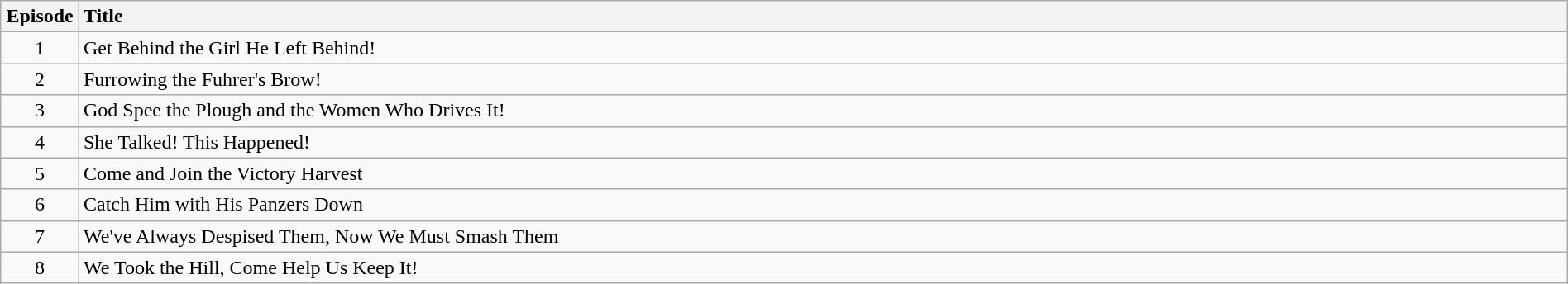<table class="wikitable plainrowheaders" style="width:100%; text-align:center;">
<tr>
<th scope="col" style="width:5%;">Episode</th>
<th scope="col" style="text-align:left;">Title</th>
</tr>
<tr>
<td>1</td>
<td style="text-align:left;">Get Behind the Girl He Left Behind!</td>
</tr>
<tr>
<td>2</td>
<td style="text-align:left;">Furrowing the Fuhrer's Brow!</td>
</tr>
<tr>
<td>3</td>
<td style="text-align:left;">God Spee the Plough and the Women Who Drives It!</td>
</tr>
<tr>
<td>4</td>
<td style="text-align:left;">She Talked! This Happened!</td>
</tr>
<tr>
<td>5</td>
<td style="text-align:left;">Come and Join the Victory Harvest</td>
</tr>
<tr>
<td>6</td>
<td style="text-align:left;">Catch Him with His Panzers Down</td>
</tr>
<tr>
<td>7</td>
<td style="text-align:left;">We've Always Despised Them, Now We Must Smash Them</td>
</tr>
<tr>
<td>8</td>
<td style="text-align:left;">We Took the Hill, Come Help Us Keep It!</td>
</tr>
</table>
